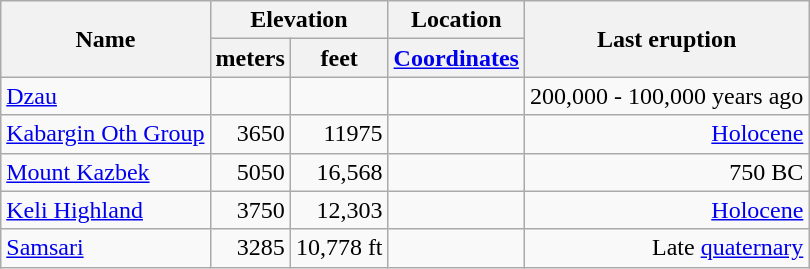<table class="wikitable">
<tr>
<th rowspan="2">Name</th>
<th colspan ="2">Elevation</th>
<th>Location</th>
<th rowspan="2">Last eruption</th>
</tr>
<tr>
<th>meters</th>
<th>feet</th>
<th><a href='#'>Coordinates</a></th>
</tr>
<tr align="right">
<td align="left"><a href='#'>Dzau</a></td>
<td></td>
<td></td>
<td></td>
<td>200,000 - 100,000 years ago</td>
</tr>
<tr align="right">
<td align="left"><a href='#'>Kabargin Oth Group</a></td>
<td>3650</td>
<td>11975</td>
<td></td>
<td><a href='#'>Holocene</a></td>
</tr>
<tr align="right">
<td align="left"><a href='#'>Mount Kazbek</a></td>
<td>5050</td>
<td>16,568</td>
<td></td>
<td>750 BC</td>
</tr>
<tr align="right">
<td align="left"><a href='#'>Keli Highland</a></td>
<td>3750</td>
<td>12,303</td>
<td></td>
<td><a href='#'>Holocene</a></td>
</tr>
<tr align="right">
<td align="left"><a href='#'>Samsari</a></td>
<td>3285</td>
<td>10,778 ft</td>
<td></td>
<td>Late <a href='#'>quaternary</a></td>
</tr>
</table>
